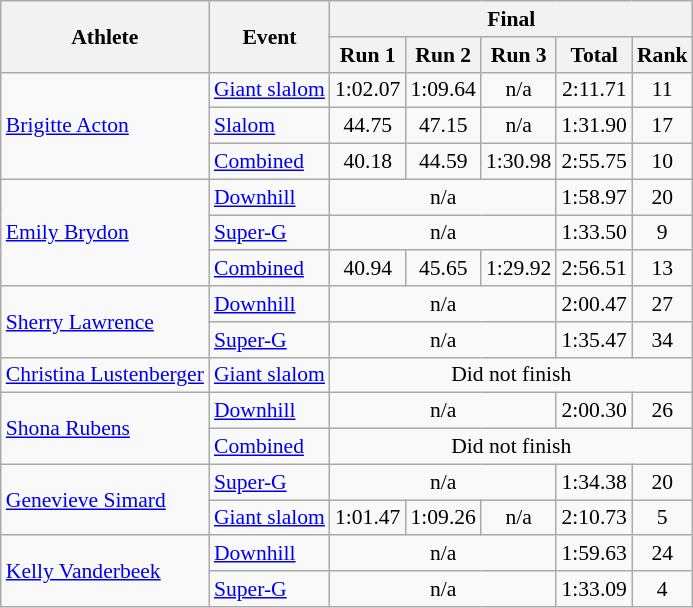<table class="wikitable" style="font-size:90%">
<tr>
<th rowspan="2">Athlete</th>
<th rowspan="2">Event</th>
<th colspan="5">Final</th>
</tr>
<tr>
<th>Run 1</th>
<th>Run 2</th>
<th>Run 3</th>
<th>Total</th>
<th>Rank</th>
</tr>
<tr>
<td rowspan=3><a href='#'>Brigitte Acton</a></td>
<td><a href='#'>Giant slalom</a></td>
<td style="text-align:center;">1:02.07</td>
<td style="text-align:center;">1:09.64</td>
<td style="text-align:center;">n/a</td>
<td style="text-align:center;">2:11.71</td>
<td style="text-align:center;">11</td>
</tr>
<tr>
<td><a href='#'>Slalom</a></td>
<td style="text-align:center;">44.75</td>
<td style="text-align:center;">47.15</td>
<td style="text-align:center;">n/a</td>
<td style="text-align:center;">1:31.90</td>
<td style="text-align:center;">17</td>
</tr>
<tr>
<td><a href='#'>Combined</a></td>
<td style="text-align:center;">40.18</td>
<td style="text-align:center;">44.59</td>
<td style="text-align:center;">1:30.98</td>
<td style="text-align:center;">2:55.75</td>
<td style="text-align:center;">10</td>
</tr>
<tr>
<td rowspan=3><a href='#'>Emily Brydon</a></td>
<td><a href='#'>Downhill</a></td>
<td colspan="3" style="text-align:center;">n/a</td>
<td style="text-align:center;">1:58.97</td>
<td style="text-align:center;">20</td>
</tr>
<tr>
<td><a href='#'>Super-G</a></td>
<td colspan="3" style="text-align:center;">n/a</td>
<td style="text-align:center;">1:33.50</td>
<td style="text-align:center;">9</td>
</tr>
<tr>
<td><a href='#'>Combined</a></td>
<td style="text-align:center;">40.94</td>
<td style="text-align:center;">45.65</td>
<td style="text-align:center;">1:29.92</td>
<td style="text-align:center;">2:56.51</td>
<td style="text-align:center;">13</td>
</tr>
<tr>
<td rowspan=2><a href='#'>Sherry Lawrence</a></td>
<td><a href='#'>Downhill</a></td>
<td colspan="3" style="text-align:center;">n/a</td>
<td style="text-align:center;">2:00.47</td>
<td style="text-align:center;">27</td>
</tr>
<tr>
<td><a href='#'>Super-G</a></td>
<td colspan="3" style="text-align:center;">n/a</td>
<td style="text-align:center;">1:35.47</td>
<td style="text-align:center;">34</td>
</tr>
<tr>
<td><a href='#'>Christina Lustenberger</a></td>
<td><a href='#'>Giant slalom</a></td>
<td colspan="5" style="text-align:center;">Did not finish</td>
</tr>
<tr>
<td rowspan=2><a href='#'>Shona Rubens</a></td>
<td><a href='#'>Downhill</a></td>
<td colspan="3" style="text-align:center;">n/a</td>
<td style="text-align:center;">2:00.30</td>
<td style="text-align:center;">26</td>
</tr>
<tr>
<td><a href='#'>Combined</a></td>
<td colspan="5" style="text-align:center;">Did not finish</td>
</tr>
<tr>
<td rowspan=2><a href='#'>Genevieve Simard</a></td>
<td><a href='#'>Super-G</a></td>
<td colspan="3" style="text-align:center;">n/a</td>
<td style="text-align:center;">1:34.38</td>
<td style="text-align:center;">20</td>
</tr>
<tr>
<td><a href='#'>Giant slalom</a></td>
<td style="text-align:center;">1:01.47</td>
<td style="text-align:center;">1:09.26</td>
<td style="text-align:center;">n/a</td>
<td style="text-align:center;">2:10.73</td>
<td style="text-align:center;">5</td>
</tr>
<tr>
<td rowspan=2><a href='#'>Kelly Vanderbeek</a></td>
<td><a href='#'>Downhill</a></td>
<td colspan="3" style="text-align:center;">n/a</td>
<td style="text-align:center;">1:59.63</td>
<td style="text-align:center;">24</td>
</tr>
<tr>
<td><a href='#'>Super-G</a></td>
<td colspan="3" style="text-align:center;">n/a</td>
<td style="text-align:center;">1:33.09</td>
<td style="text-align:center;">4</td>
</tr>
</table>
